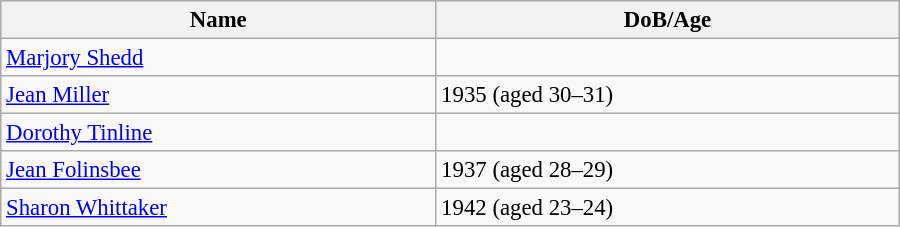<table class="wikitable" style="width:600px; font-size:95%;">
<tr>
<th align="left">Name</th>
<th align="left">DoB/Age</th>
</tr>
<tr>
<td align="left"><a href='#'>Marjory Shedd</a></td>
<td align="left"></td>
</tr>
<tr>
<td align="left"><a href='#'>Jean Miller</a></td>
<td align="left">1935 (aged 30–31)</td>
</tr>
<tr>
<td align="left"><a href='#'>Dorothy Tinline</a></td>
<td align="left"></td>
</tr>
<tr>
<td align="left"><a href='#'>Jean Folinsbee</a></td>
<td align="left">1937 (aged 28–29)</td>
</tr>
<tr>
<td align="left"><a href='#'>Sharon Whittaker</a></td>
<td align="left">1942 (aged 23–24)</td>
</tr>
</table>
